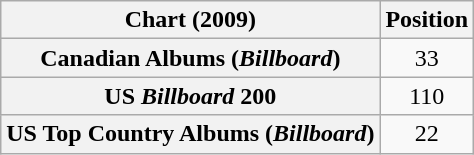<table class="wikitable sortable plainrowheaders" style="text-align:center">
<tr>
<th scope="col">Chart (2009)</th>
<th scope="col">Position</th>
</tr>
<tr>
<th scope="row">Canadian Albums (<em>Billboard</em>)</th>
<td>33</td>
</tr>
<tr>
<th scope="row">US <em>Billboard</em> 200</th>
<td>110</td>
</tr>
<tr>
<th scope="row">US Top Country Albums (<em>Billboard</em>)</th>
<td>22</td>
</tr>
</table>
